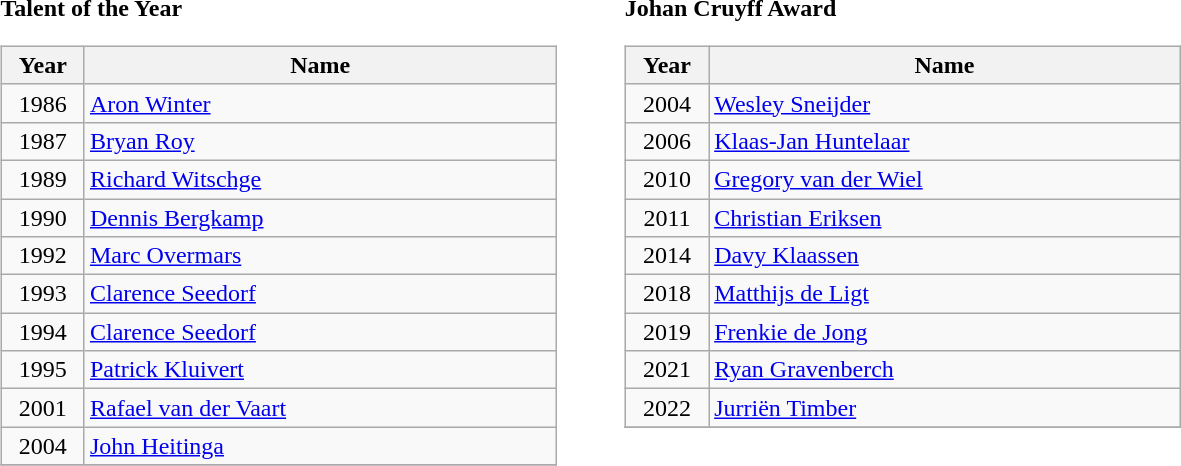<table width=66%>
<tr>
<td width=33% align=left valign=top><br><strong>Talent of the Year</strong><table class="wikitable" style="width:90%">
<tr valign=top>
<th width=15% align=center>Year</th>
<th width=85% align=center>Name</th>
</tr>
<tr valign=top>
<td align=center>1986</td>
<td> <a href='#'>Aron Winter</a></td>
</tr>
<tr valign=top>
<td align=center>1987</td>
<td> <a href='#'>Bryan Roy</a></td>
</tr>
<tr valign=top>
<td align=center>1989</td>
<td> <a href='#'>Richard Witschge</a></td>
</tr>
<tr valign=top>
<td align=center>1990</td>
<td> <a href='#'>Dennis Bergkamp</a></td>
</tr>
<tr valign=top>
<td align=center>1992</td>
<td> <a href='#'>Marc Overmars</a></td>
</tr>
<tr valign=top>
<td align=center>1993</td>
<td> <a href='#'>Clarence Seedorf</a></td>
</tr>
<tr valign=top>
<td align=center>1994</td>
<td> <a href='#'>Clarence Seedorf</a></td>
</tr>
<tr valign=top>
<td align=center>1995</td>
<td> <a href='#'>Patrick Kluivert</a></td>
</tr>
<tr valign=top>
<td align=center>2001</td>
<td> <a href='#'>Rafael van der Vaart</a></td>
</tr>
<tr valign=top>
<td align=center>2004</td>
<td> <a href='#'>John Heitinga</a></td>
</tr>
<tr valign=top>
</tr>
</table>
</td>
<td width=33% align=left valign=top><br><strong>Johan Cruyff Award</strong><table class="wikitable" style="width:90%">
<tr valign=top>
<th width=15% align=center>Year</th>
<th width=85% align=center>Name</th>
</tr>
<tr valign=top>
<td align=center>2004</td>
<td> <a href='#'>Wesley Sneijder</a></td>
</tr>
<tr valign=top>
<td align=center>2006</td>
<td> <a href='#'>Klaas-Jan Huntelaar</a></td>
</tr>
<tr valign=top>
<td align=center>2010</td>
<td> <a href='#'>Gregory van der Wiel</a></td>
</tr>
<tr valign=top>
<td align=center>2011</td>
<td> <a href='#'>Christian Eriksen</a></td>
</tr>
<tr valign=top>
<td align=center>2014</td>
<td> <a href='#'>Davy Klaassen</a></td>
</tr>
<tr valign=top>
<td align=center>2018</td>
<td> <a href='#'>Matthijs de Ligt</a></td>
</tr>
<tr valign=top>
<td align=center>2019</td>
<td> <a href='#'>Frenkie de Jong</a></td>
</tr>
<tr valign=top>
<td align=center>2021</td>
<td> <a href='#'>Ryan Gravenberch</a></td>
</tr>
<tr valign=top>
<td align=center>2022</td>
<td> <a href='#'>Jurriën Timber</a></td>
</tr>
<tr valign=top>
</tr>
</table>
</td>
</tr>
</table>
